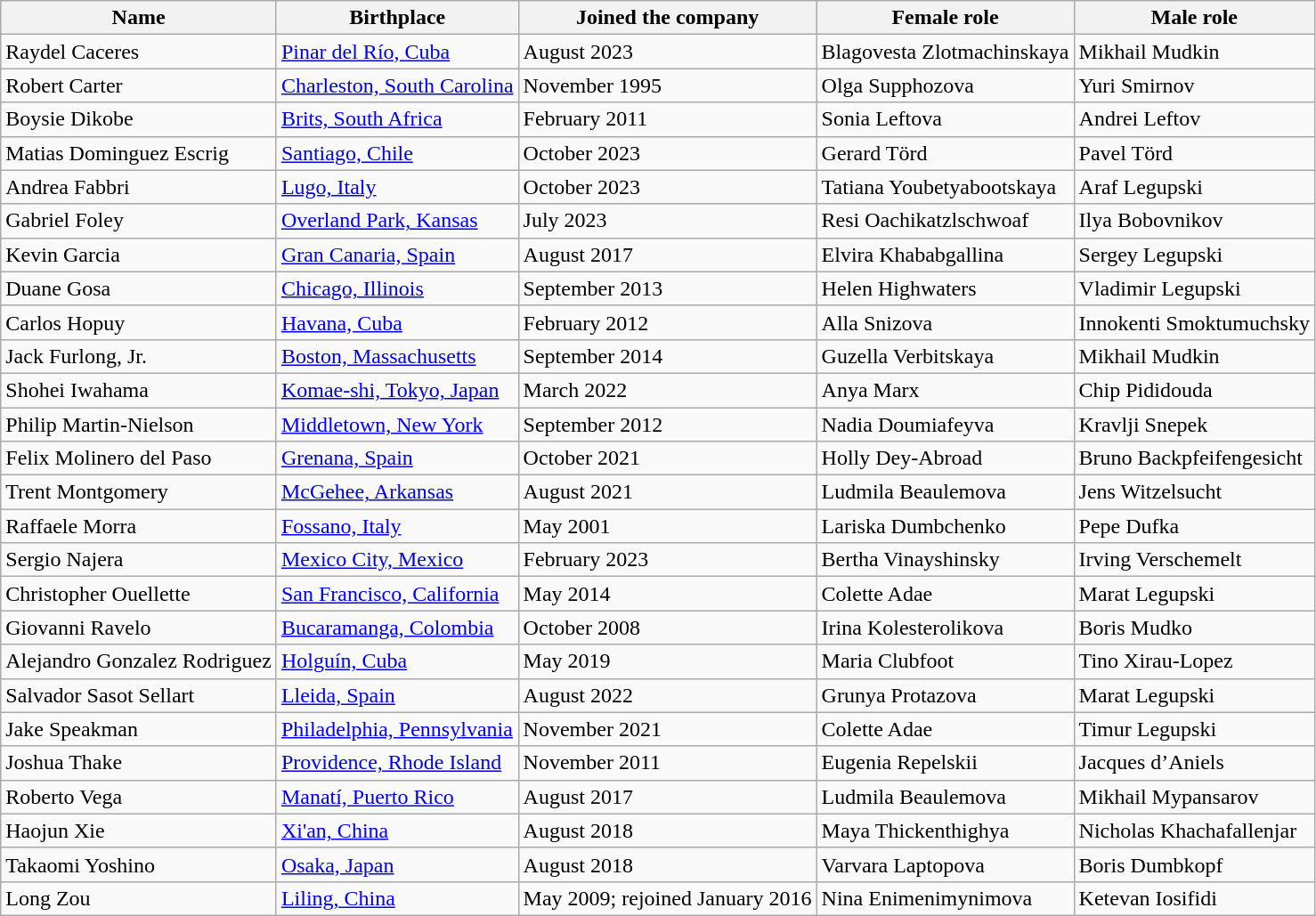<table class="wikitable">
<tr>
<th>Name</th>
<th>Birthplace</th>
<th>Joined the company</th>
<th>Female role</th>
<th>Male role</th>
</tr>
<tr>
<td>Raydel Caceres</td>
<td><a href='#'>Pinar del Río, Cuba</a></td>
<td>August 2023</td>
<td>Blagovesta Zlotmachinskaya</td>
<td>Mikhail Mudkin</td>
</tr>
<tr>
<td>Robert Carter</td>
<td><a href='#'>Charleston, South Carolina</a></td>
<td>November 1995</td>
<td>Olga Supphozova</td>
<td>Yuri Smirnov</td>
</tr>
<tr>
<td>Boysie Dikobe</td>
<td><a href='#'>Brits, South Africa</a></td>
<td>February 2011</td>
<td>Sonia Leftova</td>
<td>Andrei Leftov</td>
</tr>
<tr>
<td>Matias Dominguez Escrig</td>
<td><a href='#'>Santiago, Chile</a></td>
<td>October 2023</td>
<td>Gerard Törd</td>
<td>Pavel Törd</td>
</tr>
<tr>
<td>Andrea Fabbri</td>
<td><a href='#'>Lugo, Italy</a></td>
<td>October 2023</td>
<td>Tatiana Youbetyabootskaya</td>
<td>Araf Legupski</td>
</tr>
<tr>
<td>Gabriel Foley</td>
<td><a href='#'>Overland Park, Kansas</a></td>
<td>July 2023</td>
<td>Resi Oachikatzlschwoaf</td>
<td>Ilya Bobovnikov</td>
</tr>
<tr>
<td>Kevin Garcia</td>
<td><a href='#'>Gran Canaria, Spain</a></td>
<td>August 2017</td>
<td>Elvira Khababgallina</td>
<td>Sergey Legupski</td>
</tr>
<tr>
<td>Duane Gosa</td>
<td><a href='#'>Chicago, Illinois</a></td>
<td>September 2013</td>
<td>Helen Highwaters</td>
<td>Vladimir Legupski</td>
</tr>
<tr>
<td>Carlos Hopuy</td>
<td><a href='#'>Havana, Cuba</a></td>
<td>February 2012</td>
<td>Alla Snizova</td>
<td>Innokenti Smoktumuchsky</td>
</tr>
<tr>
<td>Jack Furlong, Jr.</td>
<td><a href='#'>Boston, Massachusetts</a></td>
<td>September 2014</td>
<td>Guzella Verbitskaya</td>
<td>Mikhail Mudkin</td>
</tr>
<tr>
<td>Shohei Iwahama</td>
<td><a href='#'>Komae-shi, Tokyo, Japan</a></td>
<td>March 2022</td>
<td>Anya Marx</td>
<td>Chip Pididouda</td>
</tr>
<tr>
<td>Philip Martin-Nielson</td>
<td><a href='#'>Middletown, New York</a></td>
<td>September 2012</td>
<td>Nadia Doumiafeyva</td>
<td>Kravlji Snepek</td>
</tr>
<tr>
<td>Felix Molinero del Paso</td>
<td><a href='#'>Grenana, Spain</a></td>
<td>October 2021</td>
<td>Holly Dey-Abroad</td>
<td>Bruno Backpfeifengesicht</td>
</tr>
<tr>
<td>Trent Montgomery</td>
<td><a href='#'>McGehee, Arkansas</a></td>
<td>August 2021</td>
<td>Ludmila Beaulemova</td>
<td>Jens Witzelsucht</td>
</tr>
<tr>
<td>Raffaele Morra</td>
<td><a href='#'>Fossano, Italy</a></td>
<td>May 2001</td>
<td>Lariska Dumbchenko</td>
<td>Pepe Dufka</td>
</tr>
<tr>
<td>Sergio Najera</td>
<td><a href='#'>Mexico City, Mexico</a></td>
<td>February 2023</td>
<td>Bertha Vinayshinsky</td>
<td>Irving Verschemelt</td>
</tr>
<tr>
<td>Christopher Ouellette</td>
<td><a href='#'>San Francisco, California</a></td>
<td>May 2014</td>
<td>Colette Adae</td>
<td>Marat Legupski</td>
</tr>
<tr>
<td>Giovanni Ravelo</td>
<td><a href='#'>Bucaramanga, Colombia</a></td>
<td>October 2008</td>
<td>Irina Kolesterolikova</td>
<td>Boris Mudko</td>
</tr>
<tr>
<td>Alejandro Gonzalez Rodriguez</td>
<td><a href='#'>Holguín, Cuba</a></td>
<td>May 2019</td>
<td>Maria Clubfoot</td>
<td>Tino Xirau-Lopez</td>
</tr>
<tr>
<td>Salvador Sasot Sellart</td>
<td><a href='#'>Lleida, Spain</a></td>
<td>August 2022</td>
<td>Grunya Protazova</td>
<td>Marat Legupski</td>
</tr>
<tr>
<td>Jake Speakman</td>
<td><a href='#'>Philadelphia, Pennsylvania</a></td>
<td>November 2021</td>
<td>Colette Adae</td>
<td>Timur Legupski</td>
</tr>
<tr>
<td>Joshua Thake</td>
<td><a href='#'>Providence, Rhode Island</a></td>
<td>November 2011</td>
<td>Eugenia Repelskii</td>
<td>Jacques d’Aniels</td>
</tr>
<tr>
<td>Roberto Vega</td>
<td><a href='#'>Manatí, Puerto Rico</a></td>
<td>August 2017</td>
<td>Ludmila Beaulemova</td>
<td>Mikhail Mypansarov</td>
</tr>
<tr>
<td>Haojun Xie</td>
<td><a href='#'>Xi'an, China</a></td>
<td>August 2018</td>
<td>Maya Thickenthighya</td>
<td>Nicholas Khachafallenjar</td>
</tr>
<tr>
<td>Takaomi Yoshino</td>
<td><a href='#'>Osaka, Japan</a></td>
<td>August 2018</td>
<td>Varvara Laptopova</td>
<td>Boris Dumbkopf</td>
</tr>
<tr>
<td>Long Zou</td>
<td><a href='#'>Liling, China</a></td>
<td>May 2009; rejoined January 2016</td>
<td>Nina Enimenimynimova</td>
<td>Ketevan Iosifidi</td>
</tr>
</table>
